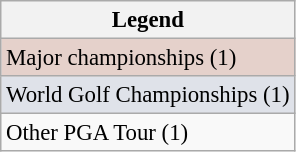<table class="wikitable" style="font-size:95%;">
<tr>
<th>Legend</th>
</tr>
<tr style="background:#e5d1cb;">
<td>Major championships  (1)</td>
</tr>
<tr style="background:#dfe2e9;">
<td>World Golf Championships (1)</td>
</tr>
<tr>
<td>Other PGA Tour (1)</td>
</tr>
</table>
